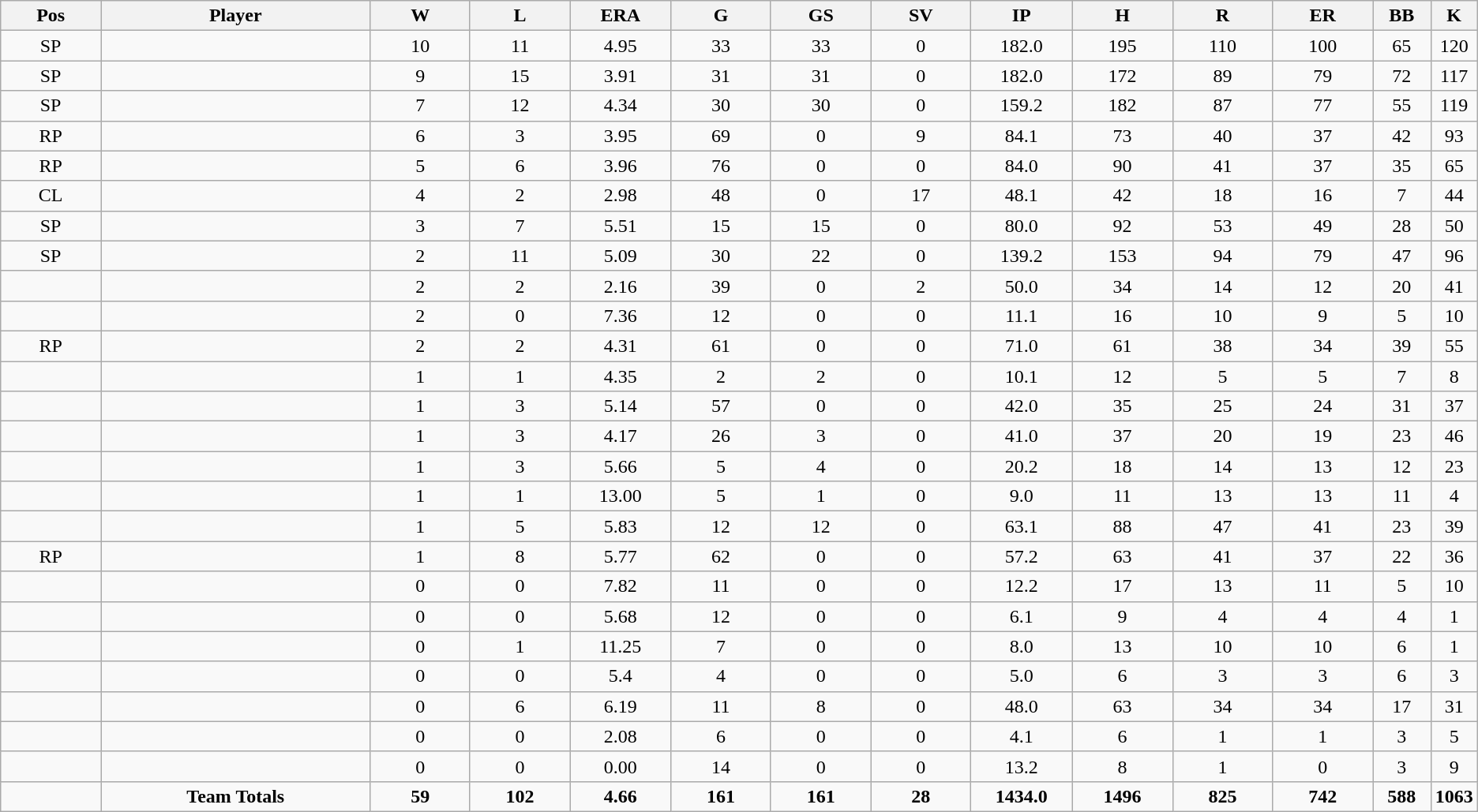<table class="wikitable sortable">
<tr>
<th bgcolor="#DDDDFF" width="7%">Pos</th>
<th bgcolor="#DDDDFF" width="19%">Player</th>
<th bgcolor="#DDDDFF" width="7%">W</th>
<th bgcolor="#DDDDFF" width="7%">L</th>
<th bgcolor="#DDDDFF" width="7%">ERA</th>
<th bgcolor="#DDDDFF" width="7%">G</th>
<th bgcolor="#DDDDFF" width="7%">GS</th>
<th bgcolor="#DDDDFF" width="7%">SV</th>
<th bgcolor="#DDDDFF" width="7%">IP</th>
<th bgcolor="#DDDDFF" width="7%">H</th>
<th bgcolor="#DDDDFF" width="7%">R</th>
<th bgcolor="#DDDDFF" width="7%">ER</th>
<th bgcolor="#DDDDFF" width="7%">BB</th>
<th bgcolor="#DDDDFF" width="7%">K</th>
</tr>
<tr align="center">
<td>SP</td>
<td></td>
<td>10</td>
<td>11</td>
<td>4.95</td>
<td>33</td>
<td>33</td>
<td>0</td>
<td>182.0</td>
<td>195</td>
<td>110</td>
<td>100</td>
<td>65</td>
<td>120</td>
</tr>
<tr align="center">
<td>SP</td>
<td></td>
<td>9</td>
<td>15</td>
<td>3.91</td>
<td>31</td>
<td>31</td>
<td>0</td>
<td>182.0</td>
<td>172</td>
<td>89</td>
<td>79</td>
<td>72</td>
<td>117</td>
</tr>
<tr align="center">
<td>SP</td>
<td></td>
<td>7</td>
<td>12</td>
<td>4.34</td>
<td>30</td>
<td>30</td>
<td>0</td>
<td>159.2</td>
<td>182</td>
<td>87</td>
<td>77</td>
<td>55</td>
<td>119</td>
</tr>
<tr align="center">
<td>RP</td>
<td></td>
<td>6</td>
<td>3</td>
<td>3.95</td>
<td>69</td>
<td>0</td>
<td>9</td>
<td>84.1</td>
<td>73</td>
<td>40</td>
<td>37</td>
<td>42</td>
<td>93</td>
</tr>
<tr align="center">
<td>RP</td>
<td></td>
<td>5</td>
<td>6</td>
<td>3.96</td>
<td>76</td>
<td>0</td>
<td>0</td>
<td>84.0</td>
<td>90</td>
<td>41</td>
<td>37</td>
<td>35</td>
<td>65</td>
</tr>
<tr align="center">
<td>CL</td>
<td></td>
<td>4</td>
<td>2</td>
<td>2.98</td>
<td>48</td>
<td>0</td>
<td>17</td>
<td>48.1</td>
<td>42</td>
<td>18</td>
<td>16</td>
<td>7</td>
<td>44</td>
</tr>
<tr align="center">
<td>SP</td>
<td></td>
<td>3</td>
<td>7</td>
<td>5.51</td>
<td>15</td>
<td>15</td>
<td>0</td>
<td>80.0</td>
<td>92</td>
<td>53</td>
<td>49</td>
<td>28</td>
<td>50</td>
</tr>
<tr align="center">
<td>SP</td>
<td></td>
<td>2</td>
<td>11</td>
<td>5.09</td>
<td>30</td>
<td>22</td>
<td>0</td>
<td>139.2</td>
<td>153</td>
<td>94</td>
<td>79</td>
<td>47</td>
<td>96</td>
</tr>
<tr align="center">
<td></td>
<td></td>
<td>2</td>
<td>2</td>
<td>2.16</td>
<td>39</td>
<td>0</td>
<td>2</td>
<td>50.0</td>
<td>34</td>
<td>14</td>
<td>12</td>
<td>20</td>
<td>41</td>
</tr>
<tr align="center">
<td></td>
<td></td>
<td>2</td>
<td>0</td>
<td>7.36</td>
<td>12</td>
<td>0</td>
<td>0</td>
<td>11.1</td>
<td>16</td>
<td>10</td>
<td>9</td>
<td>5</td>
<td>10</td>
</tr>
<tr align="center">
<td>RP</td>
<td></td>
<td>2</td>
<td>2</td>
<td>4.31</td>
<td>61</td>
<td>0</td>
<td>0</td>
<td>71.0</td>
<td>61</td>
<td>38</td>
<td>34</td>
<td>39</td>
<td>55</td>
</tr>
<tr align="center">
<td></td>
<td></td>
<td>1</td>
<td>1</td>
<td>4.35</td>
<td>2</td>
<td>2</td>
<td>0</td>
<td>10.1</td>
<td>12</td>
<td>5</td>
<td>5</td>
<td>7</td>
<td>8</td>
</tr>
<tr align="center">
<td></td>
<td></td>
<td>1</td>
<td>3</td>
<td>5.14</td>
<td>57</td>
<td>0</td>
<td>0</td>
<td>42.0</td>
<td>35</td>
<td>25</td>
<td>24</td>
<td>31</td>
<td>37</td>
</tr>
<tr align="center">
<td></td>
<td></td>
<td>1</td>
<td>3</td>
<td>4.17</td>
<td>26</td>
<td>3</td>
<td>0</td>
<td>41.0</td>
<td>37</td>
<td>20</td>
<td>19</td>
<td>23</td>
<td>46</td>
</tr>
<tr align="center">
<td></td>
<td></td>
<td>1</td>
<td>3</td>
<td>5.66</td>
<td>5</td>
<td>4</td>
<td>0</td>
<td>20.2</td>
<td>18</td>
<td>14</td>
<td>13</td>
<td>12</td>
<td>23</td>
</tr>
<tr align="center">
<td></td>
<td></td>
<td>1</td>
<td>1</td>
<td>13.00</td>
<td>5</td>
<td>1</td>
<td>0</td>
<td>9.0</td>
<td>11</td>
<td>13</td>
<td>13</td>
<td>11</td>
<td>4</td>
</tr>
<tr align="center">
<td></td>
<td></td>
<td>1</td>
<td>5</td>
<td>5.83</td>
<td>12</td>
<td>12</td>
<td>0</td>
<td>63.1</td>
<td>88</td>
<td>47</td>
<td>41</td>
<td>23</td>
<td>39</td>
</tr>
<tr align="center">
<td>RP</td>
<td></td>
<td>1</td>
<td>8</td>
<td>5.77</td>
<td>62</td>
<td>0</td>
<td>0</td>
<td>57.2</td>
<td>63</td>
<td>41</td>
<td>37</td>
<td>22</td>
<td>36</td>
</tr>
<tr align="center">
<td></td>
<td></td>
<td>0</td>
<td>0</td>
<td>7.82</td>
<td>11</td>
<td>0</td>
<td>0</td>
<td>12.2</td>
<td>17</td>
<td>13</td>
<td>11</td>
<td>5</td>
<td>10</td>
</tr>
<tr align="center">
<td></td>
<td></td>
<td>0</td>
<td>0</td>
<td>5.68</td>
<td>12</td>
<td>0</td>
<td>0</td>
<td>6.1</td>
<td>9</td>
<td>4</td>
<td>4</td>
<td>4</td>
<td>1</td>
</tr>
<tr align="center">
<td></td>
<td></td>
<td>0</td>
<td>1</td>
<td>11.25</td>
<td>7</td>
<td>0</td>
<td>0</td>
<td>8.0</td>
<td>13</td>
<td>10</td>
<td>10</td>
<td>6</td>
<td>1</td>
</tr>
<tr align="center">
<td></td>
<td></td>
<td>0</td>
<td>0</td>
<td>5.4</td>
<td>4</td>
<td>0</td>
<td>0</td>
<td>5.0</td>
<td>6</td>
<td>3</td>
<td>3</td>
<td>6</td>
<td>3</td>
</tr>
<tr align="center">
<td></td>
<td></td>
<td>0</td>
<td>6</td>
<td>6.19</td>
<td>11</td>
<td>8</td>
<td>0</td>
<td>48.0</td>
<td>63</td>
<td>34</td>
<td>34</td>
<td>17</td>
<td>31</td>
</tr>
<tr align="center">
<td></td>
<td></td>
<td>0</td>
<td>0</td>
<td>2.08</td>
<td>6</td>
<td>0</td>
<td>0</td>
<td>4.1</td>
<td>6</td>
<td>1</td>
<td>1</td>
<td>3</td>
<td>5</td>
</tr>
<tr align="center">
<td></td>
<td></td>
<td>0</td>
<td>0</td>
<td>0.00</td>
<td>14</td>
<td>0</td>
<td>0</td>
<td>13.2</td>
<td>8</td>
<td>1</td>
<td>0</td>
<td>3</td>
<td>9</td>
</tr>
<tr align="center" class="unsortable">
<td></td>
<td><strong>Team Totals</strong></td>
<td><strong>59</strong></td>
<td><strong>102</strong></td>
<td><strong>4.66</strong></td>
<td><strong>161</strong></td>
<td><strong>161</strong></td>
<td><strong>28</strong></td>
<td><strong>1434.0</strong></td>
<td><strong>1496</strong></td>
<td><strong>825</strong></td>
<td><strong>742</strong></td>
<td><strong>588</strong></td>
<td><strong>1063</strong></td>
</tr>
</table>
